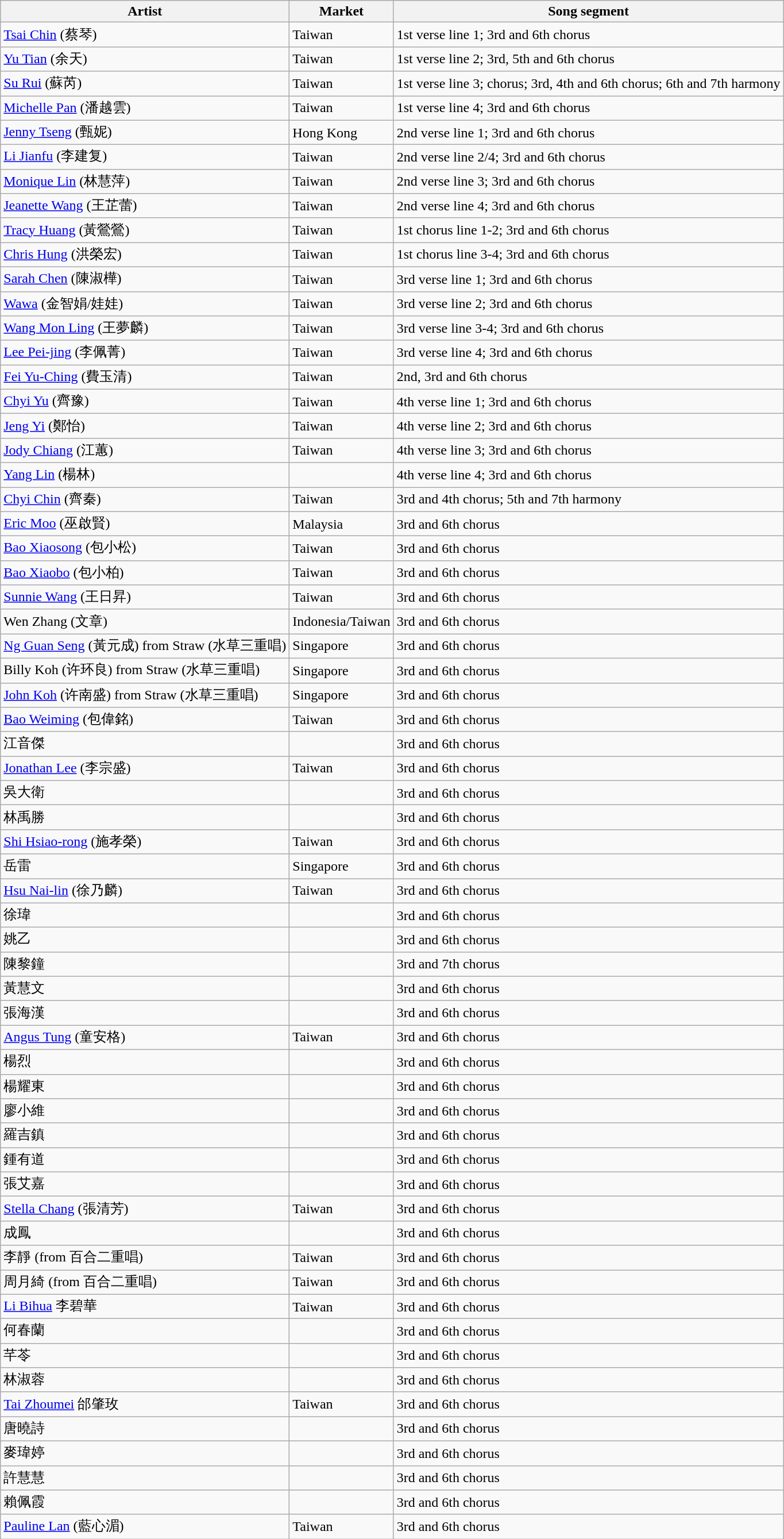<table class="wikitable sortable">
<tr>
<th>Artist</th>
<th>Market</th>
<th>Song segment</th>
</tr>
<tr>
<td><a href='#'>Tsai Chin</a> (蔡琴)</td>
<td>Taiwan</td>
<td>1st verse line 1; 3rd and 6th chorus</td>
</tr>
<tr>
<td><a href='#'>Yu Tian</a> (余天)</td>
<td>Taiwan</td>
<td>1st verse line 2; 3rd, 5th and 6th chorus</td>
</tr>
<tr>
<td><a href='#'>Su Rui</a> (蘇芮)</td>
<td>Taiwan</td>
<td>1st verse line 3; chorus; 3rd, 4th and 6th chorus; 6th and 7th harmony</td>
</tr>
<tr>
<td><a href='#'>Michelle Pan</a> (潘越雲)</td>
<td>Taiwan</td>
<td>1st verse line 4; 3rd and 6th chorus</td>
</tr>
<tr>
<td><a href='#'>Jenny Tseng</a> (甄妮)</td>
<td>Hong Kong</td>
<td>2nd verse line 1; 3rd and 6th chorus</td>
</tr>
<tr>
<td><a href='#'>Li Jianfu</a> (李建复)</td>
<td>Taiwan</td>
<td>2nd verse line 2/4; 3rd and 6th chorus</td>
</tr>
<tr>
<td><a href='#'>Monique Lin</a> (林慧萍)</td>
<td>Taiwan</td>
<td>2nd verse line 3; 3rd and 6th chorus</td>
</tr>
<tr>
<td><a href='#'>Jeanette Wang</a> (王芷蕾)</td>
<td>Taiwan</td>
<td>2nd verse line 4; 3rd and 6th chorus</td>
</tr>
<tr>
<td><a href='#'>Tracy Huang</a> (黃鶯鶯)</td>
<td>Taiwan</td>
<td>1st chorus line 1-2; 3rd and 6th chorus</td>
</tr>
<tr>
<td><a href='#'>Chris Hung</a> (洪榮宏)</td>
<td>Taiwan</td>
<td>1st chorus line 3-4; 3rd and 6th chorus</td>
</tr>
<tr>
<td><a href='#'>Sarah Chen</a> (陳淑樺)</td>
<td>Taiwan</td>
<td>3rd verse line 1; 3rd and 6th chorus</td>
</tr>
<tr>
<td><a href='#'>Wawa</a> (金智娟/娃娃)</td>
<td>Taiwan</td>
<td>3rd verse line 2; 3rd and 6th chorus</td>
</tr>
<tr>
<td><a href='#'>Wang Mon Ling</a> (王夢麟)</td>
<td>Taiwan</td>
<td>3rd verse line 3-4; 3rd and 6th chorus</td>
</tr>
<tr>
<td><a href='#'>Lee Pei-jing</a> (李佩菁)</td>
<td>Taiwan</td>
<td>3rd verse line 4; 3rd and 6th chorus</td>
</tr>
<tr>
<td><a href='#'>Fei Yu-Ching</a> (費玉清)</td>
<td>Taiwan</td>
<td>2nd, 3rd and 6th chorus</td>
</tr>
<tr>
<td><a href='#'>Chyi Yu</a> (齊豫)</td>
<td>Taiwan</td>
<td>4th verse line 1; 3rd and 6th chorus</td>
</tr>
<tr>
<td><a href='#'>Jeng Yi</a> (鄭怡)</td>
<td>Taiwan</td>
<td>4th verse line 2; 3rd and 6th chorus</td>
</tr>
<tr>
<td><a href='#'>Jody Chiang</a> (江蕙)</td>
<td>Taiwan</td>
<td>4th verse line 3; 3rd and 6th chorus</td>
</tr>
<tr>
<td><a href='#'>Yang Lin</a> (楊林)</td>
<td></td>
<td>4th verse line 4; 3rd and 6th chorus</td>
</tr>
<tr>
<td><a href='#'>Chyi Chin</a> (齊秦)</td>
<td>Taiwan</td>
<td>3rd and 4th chorus; 5th and 7th harmony</td>
</tr>
<tr>
<td><a href='#'>Eric Moo</a> (巫啟賢)</td>
<td>Malaysia</td>
<td>3rd and 6th chorus</td>
</tr>
<tr>
<td><a href='#'>Bao Xiaosong</a> (包小松)</td>
<td>Taiwan</td>
<td>3rd and 6th chorus</td>
</tr>
<tr>
<td><a href='#'>Bao Xiaobo</a> (包小柏)</td>
<td>Taiwan</td>
<td>3rd and 6th chorus</td>
</tr>
<tr>
<td><a href='#'>Sunnie Wang</a> (王日昇)</td>
<td>Taiwan</td>
<td>3rd and 6th chorus</td>
</tr>
<tr>
<td>Wen Zhang (文章)</td>
<td>Indonesia/Taiwan</td>
<td>3rd and 6th chorus</td>
</tr>
<tr>
<td><a href='#'>Ng Guan Seng</a> (黃元成) from Straw (水草三重唱)</td>
<td>Singapore</td>
<td>3rd and 6th chorus</td>
</tr>
<tr>
<td>Billy Koh (许环良) from Straw (水草三重唱)</td>
<td>Singapore</td>
<td>3rd and 6th chorus</td>
</tr>
<tr>
<td><a href='#'>John Koh</a> (许南盛) from Straw (水草三重唱)</td>
<td>Singapore</td>
<td>3rd and 6th chorus</td>
</tr>
<tr>
<td><a href='#'>Bao Weiming</a> (包偉銘)</td>
<td>Taiwan</td>
<td>3rd and 6th chorus</td>
</tr>
<tr>
<td>江音傑</td>
<td></td>
<td>3rd and 6th chorus</td>
</tr>
<tr>
<td><a href='#'>Jonathan Lee</a> (李宗盛)</td>
<td>Taiwan</td>
<td>3rd and 6th chorus</td>
</tr>
<tr>
<td>吳大衛</td>
<td></td>
<td>3rd and 6th chorus</td>
</tr>
<tr>
<td>林禹勝</td>
<td></td>
<td>3rd and 6th chorus</td>
</tr>
<tr>
<td><a href='#'>Shi Hsiao-rong</a> (施孝榮)</td>
<td>Taiwan</td>
<td>3rd and 6th chorus</td>
</tr>
<tr>
<td>岳雷</td>
<td>Singapore</td>
<td>3rd and 6th chorus</td>
</tr>
<tr>
<td><a href='#'>Hsu Nai-lin</a> (徐乃麟)</td>
<td>Taiwan</td>
<td>3rd and 6th chorus</td>
</tr>
<tr>
<td>徐瑋</td>
<td></td>
<td>3rd and 6th chorus</td>
</tr>
<tr>
<td>姚乙</td>
<td></td>
<td>3rd and 6th chorus</td>
</tr>
<tr>
<td>陳黎鐘</td>
<td></td>
<td>3rd and 7th chorus</td>
</tr>
<tr>
<td>黃慧文</td>
<td></td>
<td>3rd and 6th chorus</td>
</tr>
<tr>
<td>張海漢</td>
<td></td>
<td>3rd and 6th chorus</td>
</tr>
<tr>
<td><a href='#'>Angus Tung</a> (童安格)</td>
<td>Taiwan</td>
<td>3rd and 6th chorus</td>
</tr>
<tr>
<td>楊烈</td>
<td></td>
<td>3rd and 6th chorus</td>
</tr>
<tr>
<td>楊耀東</td>
<td></td>
<td>3rd and 6th chorus</td>
</tr>
<tr>
<td>廖小維</td>
<td></td>
<td>3rd and 6th chorus</td>
</tr>
<tr>
<td>羅吉鎮</td>
<td></td>
<td>3rd and 6th chorus</td>
</tr>
<tr>
<td>鍾有道</td>
<td></td>
<td>3rd and 6th chorus</td>
</tr>
<tr>
<td>張艾嘉</td>
<td></td>
<td>3rd and 6th chorus</td>
</tr>
<tr>
<td><a href='#'>Stella Chang</a> (張清芳)</td>
<td>Taiwan</td>
<td>3rd and 6th chorus</td>
</tr>
<tr>
<td>成鳳</td>
<td></td>
<td>3rd and 6th chorus</td>
</tr>
<tr>
<td>李靜 (from 百合二重唱)</td>
<td>Taiwan</td>
<td>3rd and 6th chorus</td>
</tr>
<tr>
<td>周月綺 (from 百合二重唱)</td>
<td>Taiwan</td>
<td>3rd and 6th chorus</td>
</tr>
<tr>
<td><a href='#'>Li Bihua</a> 李碧華</td>
<td>Taiwan</td>
<td>3rd and 6th chorus</td>
</tr>
<tr>
<td>何春蘭</td>
<td></td>
<td>3rd and 6th chorus</td>
</tr>
<tr>
<td>芊苓</td>
<td></td>
<td>3rd and 6th chorus</td>
</tr>
<tr>
<td>林淑蓉</td>
<td></td>
<td>3rd and 6th chorus</td>
</tr>
<tr>
<td><a href='#'>Tai Zhoumei</a> 邰肇玫</td>
<td>Taiwan</td>
<td>3rd and 6th chorus</td>
</tr>
<tr>
<td>唐曉詩</td>
<td></td>
<td>3rd and 6th chorus</td>
</tr>
<tr>
<td>麥瑋婷</td>
<td></td>
<td>3rd and 6th chorus</td>
</tr>
<tr>
<td>許慧慧</td>
<td></td>
<td>3rd and 6th chorus</td>
</tr>
<tr>
<td>賴佩霞</td>
<td></td>
<td>3rd and 6th chorus</td>
</tr>
<tr>
<td><a href='#'>Pauline Lan</a> (藍心湄)</td>
<td>Taiwan</td>
<td>3rd and 6th chorus</td>
</tr>
</table>
